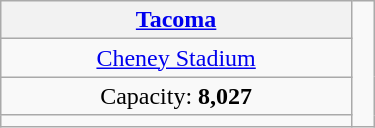<table class="wikitable" style="text-align:center" width=250>
<tr>
<th> <strong><a href='#'>Tacoma</a></strong></th>
<td rowspan=4></td>
</tr>
<tr>
<td><a href='#'>Cheney Stadium</a></td>
</tr>
<tr>
<td>Capacity: <strong>8,027</strong></td>
</tr>
<tr>
<td></td>
</tr>
</table>
